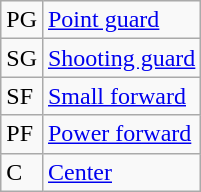<table class="wikitable">
<tr>
<td>PG</td>
<td><a href='#'>Point guard</a></td>
</tr>
<tr>
<td>SG</td>
<td><a href='#'>Shooting guard</a></td>
</tr>
<tr>
<td>SF</td>
<td><a href='#'>Small forward</a></td>
</tr>
<tr>
<td>PF</td>
<td><a href='#'>Power forward</a></td>
</tr>
<tr>
<td>C</td>
<td><a href='#'>Center</a></td>
</tr>
</table>
